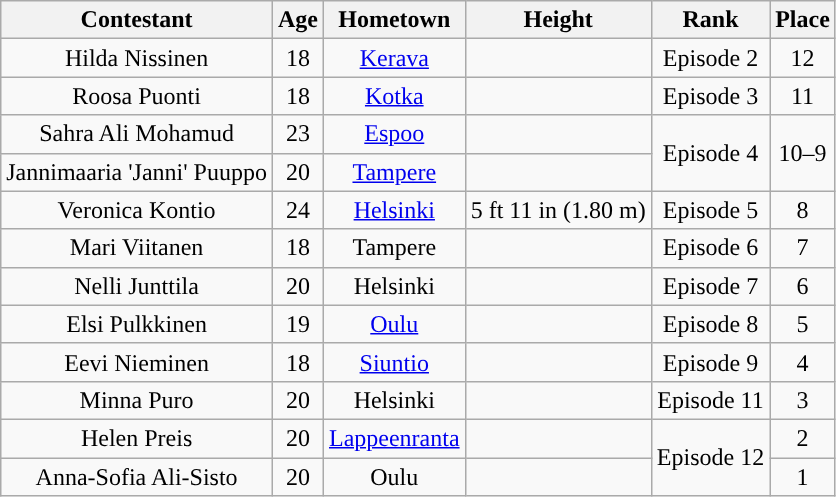<table class="wikitable sortable" style="text-align:center;">
<tr>
<th>Contestant</th>
<th>Age</th>
<th>Hometown</th>
<th>Height</th>
<th>Rank</th>
<th>Place</th>
</tr>
<tr>
<td>Hilda Nissinen</td>
<td>18</td>
<td><a href='#'>Kerava</a></td>
<td></td>
<td>Episode 2</td>
<td>12</td>
</tr>
<tr>
<td>Roosa Puonti</td>
<td>18</td>
<td><a href='#'>Kotka</a></td>
<td></td>
<td>Episode 3</td>
<td>11</td>
</tr>
<tr>
<td>Sahra Ali Mohamud</td>
<td>23</td>
<td><a href='#'>Espoo</a></td>
<td></td>
<td rowspan="2">Episode 4</td>
<td rowspan="2">10–9</td>
</tr>
<tr>
<td>Jannimaaria 'Janni' Puuppo</td>
<td>20</td>
<td><a href='#'>Tampere</a></td>
<td></td>
</tr>
<tr>
<td>Veronica Kontio</td>
<td>24</td>
<td><a href='#'>Helsinki</a></td>
<td>5 ft 11 in (1.80 m)</td>
<td>Episode 5</td>
<td>8</td>
</tr>
<tr>
<td>Mari Viitanen</td>
<td>18</td>
<td>Tampere</td>
<td></td>
<td>Episode 6</td>
<td>7</td>
</tr>
<tr>
<td>Nelli Junttila</td>
<td>20</td>
<td>Helsinki</td>
<td></td>
<td>Episode 7</td>
<td>6</td>
</tr>
<tr>
<td>Elsi Pulkkinen</td>
<td>19</td>
<td><a href='#'>Oulu</a></td>
<td></td>
<td>Episode 8</td>
<td>5</td>
</tr>
<tr>
<td>Eevi Nieminen</td>
<td>18</td>
<td><a href='#'>Siuntio</a></td>
<td></td>
<td>Episode 9</td>
<td>4</td>
</tr>
<tr>
<td>Minna Puro</td>
<td>20</td>
<td>Helsinki</td>
<td></td>
<td>Episode 11</td>
<td>3</td>
</tr>
<tr>
<td>Helen Preis</td>
<td>20</td>
<td><a href='#'>Lappeenranta</a></td>
<td></td>
<td rowspan="2">Episode 12</td>
<td>2</td>
</tr>
<tr>
<td>Anna-Sofia Ali-Sisto</td>
<td>20</td>
<td>Oulu</td>
<td></td>
<td>1</td>
</tr>
</table>
